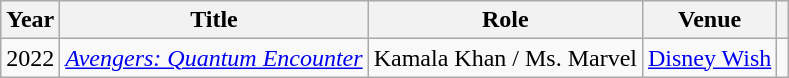<table class="wikitable">
<tr>
<th>Year</th>
<th>Title</th>
<th>Role</th>
<th class="unsortable">Venue</th>
<th></th>
</tr>
<tr>
<td>2022</td>
<td><em><a href='#'>Avengers: Quantum Encounter</a></em></td>
<td>Kamala Khan / Ms. Marvel</td>
<td><a href='#'>Disney Wish</a></td>
<td></td>
</tr>
</table>
